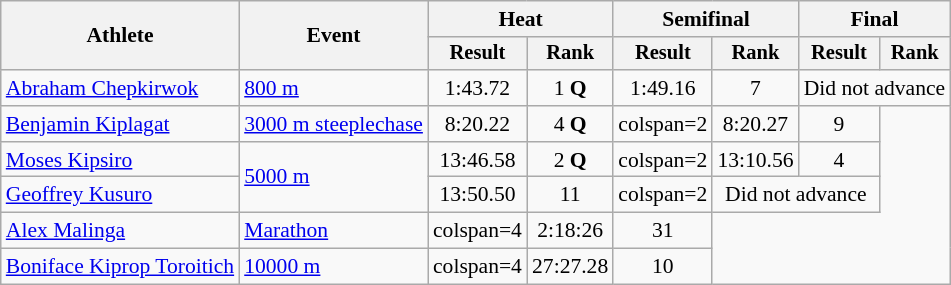<table class=wikitable style="font-size:90%">
<tr>
<th rowspan="2">Athlete</th>
<th rowspan="2">Event</th>
<th colspan="2">Heat</th>
<th colspan="2">Semifinal</th>
<th colspan="2">Final</th>
</tr>
<tr style="font-size:95%">
<th>Result</th>
<th>Rank</th>
<th>Result</th>
<th>Rank</th>
<th>Result</th>
<th>Rank</th>
</tr>
<tr align=center>
<td align=left><a href='#'>Abraham Chepkirwok</a></td>
<td align=left><a href='#'>800 m</a></td>
<td>1:43.72</td>
<td>1 <strong>Q</strong></td>
<td>1:49.16</td>
<td>7</td>
<td colspan=2>Did not advance</td>
</tr>
<tr align=center>
<td align=left><a href='#'>Benjamin Kiplagat</a></td>
<td align=left><a href='#'>3000 m steeplechase</a></td>
<td>8:20.22</td>
<td>4 <strong>Q</strong></td>
<td>colspan=2 </td>
<td>8:20.27</td>
<td>9</td>
</tr>
<tr align=center>
<td align=left><a href='#'>Moses Kipsiro</a></td>
<td align=left rowspan=2><a href='#'>5000 m</a></td>
<td>13:46.58</td>
<td>2 <strong>Q</strong></td>
<td>colspan=2 </td>
<td>13:10.56</td>
<td>4</td>
</tr>
<tr align=center>
<td align=left><a href='#'>Geoffrey Kusuro</a></td>
<td>13:50.50</td>
<td>11</td>
<td>colspan=2 </td>
<td colspan=2>Did not advance</td>
</tr>
<tr align=center>
<td align=left><a href='#'>Alex Malinga</a></td>
<td align=left><a href='#'>Marathon</a></td>
<td>colspan=4 </td>
<td>2:18:26</td>
<td>31</td>
</tr>
<tr align=center>
<td align=left><a href='#'>Boniface Kiprop Toroitich</a></td>
<td align=left><a href='#'>10000 m</a></td>
<td>colspan=4 </td>
<td>27:27.28</td>
<td>10</td>
</tr>
</table>
